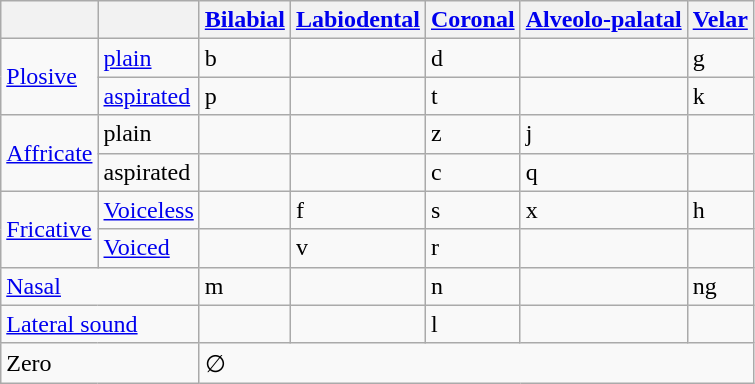<table class="wikitable sortable">
<tr>
<th></th>
<th></th>
<th><strong><a href='#'>Bilabial</a></strong></th>
<th><strong><a href='#'>Labiodental</a></strong></th>
<th><strong><a href='#'>Coronal</a></strong></th>
<th><strong><a href='#'>Alveolo-palatal</a></strong></th>
<th><strong><a href='#'>Velar</a></strong></th>
</tr>
<tr>
<td rowspan="2"><a href='#'>Plosive</a></td>
<td><a href='#'>plain</a></td>
<td>b </td>
<td></td>
<td>d </td>
<td></td>
<td>g </td>
</tr>
<tr>
<td><a href='#'>aspirated</a></td>
<td>p </td>
<td></td>
<td>t </td>
<td></td>
<td>k </td>
</tr>
<tr>
<td rowspan="2"><a href='#'>Affricate</a></td>
<td>plain</td>
<td></td>
<td></td>
<td>z </td>
<td>j </td>
<td></td>
</tr>
<tr>
<td>aspirated</td>
<td></td>
<td></td>
<td>c </td>
<td>q </td>
<td></td>
</tr>
<tr>
<td rowspan="2"><a href='#'>Fricative</a></td>
<td><a href='#'>Voiceless</a></td>
<td></td>
<td>f </td>
<td>s </td>
<td>x </td>
<td>h </td>
</tr>
<tr>
<td><a href='#'>Voiced</a></td>
<td></td>
<td>v </td>
<td>r </td>
<td></td>
<td></td>
</tr>
<tr>
<td colspan="2"><a href='#'>Nasal</a></td>
<td>m </td>
<td></td>
<td>n </td>
<td></td>
<td>ng </td>
</tr>
<tr>
<td colspan="2"><a href='#'>Lateral sound</a></td>
<td></td>
<td></td>
<td>l </td>
<td></td>
<td></td>
</tr>
<tr>
<td colspan="2">Zero</td>
<td colspan="5">∅</td>
</tr>
</table>
